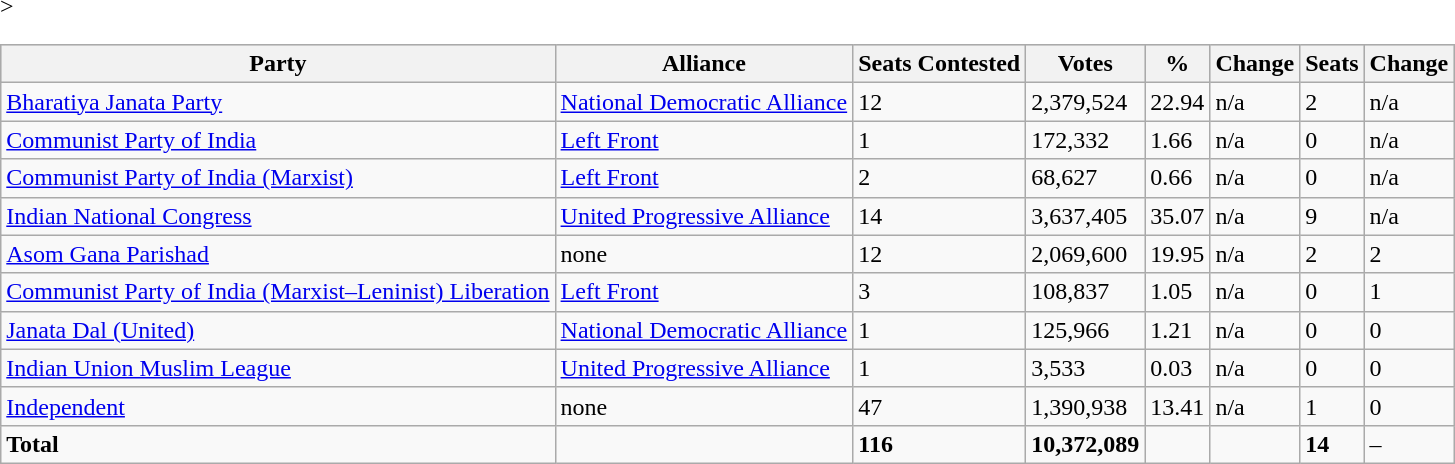<table class="wikitable sortable">>
<tr bgcolor="#cccccc">
<th><strong>Party</strong></th>
<th><strong>Alliance</strong></th>
<th><strong>Seats Contested</strong></th>
<th><strong>Votes</strong></th>
<th><strong>%</strong></th>
<th><strong>Change</strong></th>
<th><strong>Seats</strong></th>
<th><strong>Change</strong></th>
</tr>
<tr>
<td><a href='#'>Bharatiya Janata Party</a></td>
<td><a href='#'>National Democratic Alliance</a></td>
<td>12</td>
<td>2,379,524</td>
<td>22.94</td>
<td>n/a</td>
<td>2</td>
<td>n/a</td>
</tr>
<tr>
<td><a href='#'>Communist Party of India</a></td>
<td><a href='#'>Left Front</a></td>
<td>1</td>
<td>172,332</td>
<td>1.66</td>
<td>n/a</td>
<td>0</td>
<td>n/a</td>
</tr>
<tr>
<td><a href='#'>Communist Party of India (Marxist)</a></td>
<td><a href='#'>Left Front</a></td>
<td>2</td>
<td>68,627</td>
<td>0.66</td>
<td>n/a</td>
<td>0</td>
<td>n/a</td>
</tr>
<tr>
<td><a href='#'>Indian National Congress</a></td>
<td><a href='#'>United Progressive Alliance</a></td>
<td>14</td>
<td>3,637,405</td>
<td>35.07</td>
<td>n/a</td>
<td>9</td>
<td>n/a</td>
</tr>
<tr>
<td><a href='#'>Asom Gana Parishad</a></td>
<td>none</td>
<td>12</td>
<td>2,069,600</td>
<td>19.95</td>
<td>n/a</td>
<td>2</td>
<td> 2</td>
</tr>
<tr>
<td><a href='#'>Communist Party of India (Marxist–Leninist) Liberation</a></td>
<td><a href='#'>Left Front</a></td>
<td>3</td>
<td>108,837</td>
<td>1.05</td>
<td>n/a</td>
<td>0</td>
<td> 1</td>
</tr>
<tr>
<td><a href='#'>Janata Dal (United)</a></td>
<td><a href='#'>National Democratic Alliance</a></td>
<td>1</td>
<td>125,966</td>
<td>1.21</td>
<td>n/a</td>
<td>0</td>
<td>0</td>
</tr>
<tr>
<td><a href='#'>Indian Union Muslim League</a></td>
<td><a href='#'>United Progressive Alliance</a></td>
<td>1</td>
<td>3,533</td>
<td>0.03</td>
<td>n/a</td>
<td>0</td>
<td>0</td>
</tr>
<tr>
<td><a href='#'>Independent</a></td>
<td>none</td>
<td>47</td>
<td>1,390,938</td>
<td>13.41</td>
<td>n/a</td>
<td>1</td>
<td>0</td>
</tr>
<tr>
<td><strong>Total</strong></td>
<td></td>
<td><strong>116</strong></td>
<td><strong>10,372,089</strong></td>
<td></td>
<td></td>
<td><strong>14</strong></td>
<td>–</td>
</tr>
</table>
